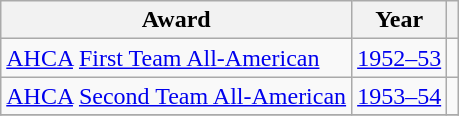<table class="wikitable">
<tr>
<th>Award</th>
<th>Year</th>
<th></th>
</tr>
<tr>
<td><a href='#'>AHCA</a> <a href='#'>First Team All-American</a></td>
<td><a href='#'>1952–53</a></td>
<td></td>
</tr>
<tr>
<td><a href='#'>AHCA</a> <a href='#'>Second Team All-American</a></td>
<td><a href='#'>1953–54</a></td>
<td></td>
</tr>
<tr>
</tr>
</table>
